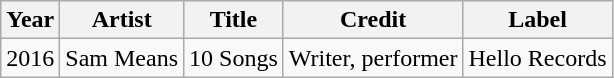<table class="wikitable sortable">
<tr>
<th>Year</th>
<th>Artist</th>
<th>Title</th>
<th>Credit</th>
<th>Label</th>
</tr>
<tr>
<td>2016</td>
<td>Sam Means</td>
<td>10 Songs</td>
<td>Writer, performer</td>
<td>Hello Records</td>
</tr>
</table>
